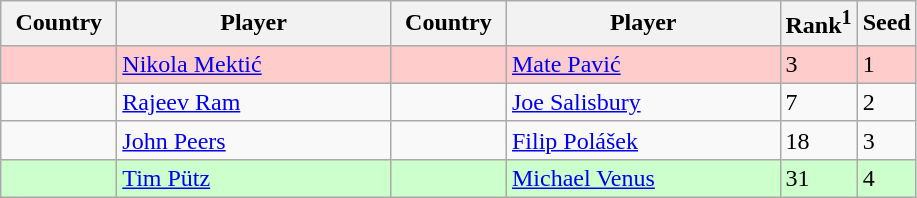<table class="sortable wikitable">
<tr>
<th width="70">Country</th>
<th width="175">Player</th>
<th width="70">Country</th>
<th width="175">Player</th>
<th>Rank<sup>1</sup></th>
<th>Seed</th>
</tr>
<tr bgcolor=#fcc>
<td></td>
<td><a href='#'>Nikola Mektić</a></td>
<td></td>
<td><a href='#'>Mate Pavić</a></td>
<td>3</td>
<td>1</td>
</tr>
<tr>
<td></td>
<td><a href='#'>Rajeev Ram</a></td>
<td></td>
<td><a href='#'>Joe Salisbury</a></td>
<td>7</td>
<td>2</td>
</tr>
<tr>
<td></td>
<td><a href='#'>John Peers</a></td>
<td></td>
<td><a href='#'>Filip Polášek</a></td>
<td>18</td>
<td>3</td>
</tr>
<tr bgcolor=#cfc>
<td></td>
<td><a href='#'>Tim Pütz</a></td>
<td></td>
<td><a href='#'>Michael Venus</a></td>
<td>31</td>
<td>4</td>
</tr>
</table>
